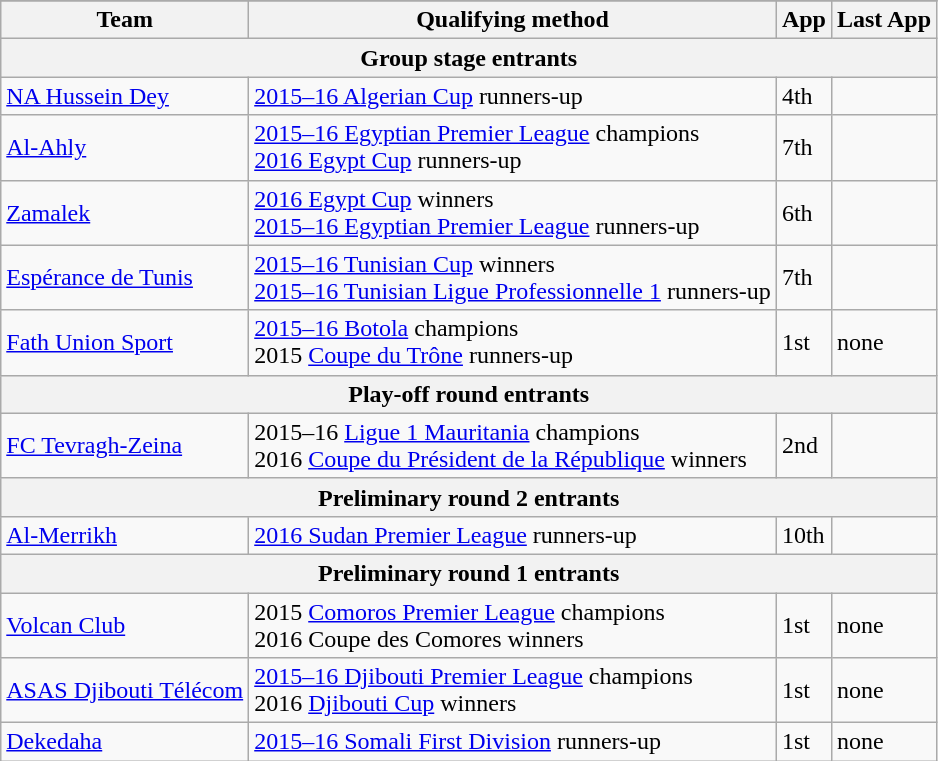<table class="wikitable">
<tr>
</tr>
<tr>
<th>Team</th>
<th>Qualifying method</th>
<th>App</th>
<th>Last App</th>
</tr>
<tr>
<th colspan=4>Group stage entrants</th>
</tr>
<tr>
<td> <a href='#'>NA Hussein Dey</a></td>
<td><a href='#'>2015–16 Algerian Cup</a> runners-up</td>
<td>4th</td>
<td><a href='#'></a></td>
</tr>
<tr>
<td> <a href='#'>Al-Ahly</a></td>
<td><a href='#'>2015–16 Egyptian Premier League</a> champions<br><a href='#'>2016 Egypt Cup</a> runners-up</td>
<td>7th</td>
<td><a href='#'></a></td>
</tr>
<tr>
<td> <a href='#'>Zamalek</a></td>
<td><a href='#'>2016 Egypt Cup</a> winners<br><a href='#'>2015–16 Egyptian Premier League</a> runners-up</td>
<td>6th</td>
<td><a href='#'></a></td>
</tr>
<tr>
<td> <a href='#'>Espérance de Tunis</a></td>
<td><a href='#'>2015–16 Tunisian Cup</a> winners<br><a href='#'>2015–16 Tunisian Ligue Professionnelle 1</a> runners-up</td>
<td>7th</td>
<td><a href='#'></a></td>
</tr>
<tr>
<td> <a href='#'>Fath Union Sport</a></td>
<td><a href='#'>2015–16 Botola</a> champions<br>2015 <a href='#'>Coupe du Trône</a> runners-up</td>
<td>1st</td>
<td>none</td>
</tr>
<tr>
<th colspan=4>Play-off round entrants</th>
</tr>
<tr>
<td> <a href='#'>FC Tevragh-Zeina</a></td>
<td>2015–16 <a href='#'>Ligue 1 Mauritania</a> champions<br>2016 <a href='#'>Coupe du Président de la République</a> winners</td>
<td>2nd</td>
<td><a href='#'></a></td>
</tr>
<tr>
<th colspan=4>Preliminary round 2 entrants</th>
</tr>
<tr>
<td> <a href='#'>Al-Merrikh</a></td>
<td><a href='#'>2016 Sudan Premier League</a> runners-up</td>
<td>10th</td>
<td><a href='#'></a></td>
</tr>
<tr>
<th colspan=4>Preliminary round 1 entrants</th>
</tr>
<tr>
<td> <a href='#'>Volcan Club</a></td>
<td>2015 <a href='#'>Comoros Premier League</a> champions<br>2016 Coupe des Comores winners</td>
<td>1st</td>
<td>none</td>
</tr>
<tr>
<td> <a href='#'>ASAS Djibouti Télécom</a></td>
<td><a href='#'>2015–16 Djibouti Premier League</a> champions<br>2016 <a href='#'>Djibouti Cup</a> winners</td>
<td>1st</td>
<td>none</td>
</tr>
<tr>
<td> <a href='#'>Dekedaha</a></td>
<td><a href='#'>2015–16 Somali First Division</a> runners-up</td>
<td>1st</td>
<td>none</td>
</tr>
</table>
